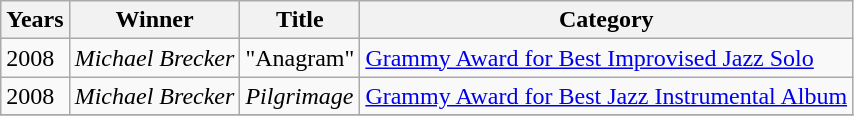<table class="wikitable">
<tr>
<th align="left">Years</th>
<th align="left">Winner</th>
<th align="left">Title</th>
<th align="left">Category</th>
</tr>
<tr>
<td align="left">2008</td>
<td align="left"><em>Michael Brecker</em></td>
<td align="left">"Anagram"</td>
<td align="left"><a href='#'>Grammy Award for Best Improvised Jazz Solo</a></td>
</tr>
<tr>
<td align="left">2008</td>
<td align="left"><em>Michael Brecker</em></td>
<td align="left"><em>Pilgrimage</em></td>
<td align="left"><a href='#'>Grammy Award for Best Jazz Instrumental Album</a></td>
</tr>
<tr>
</tr>
</table>
